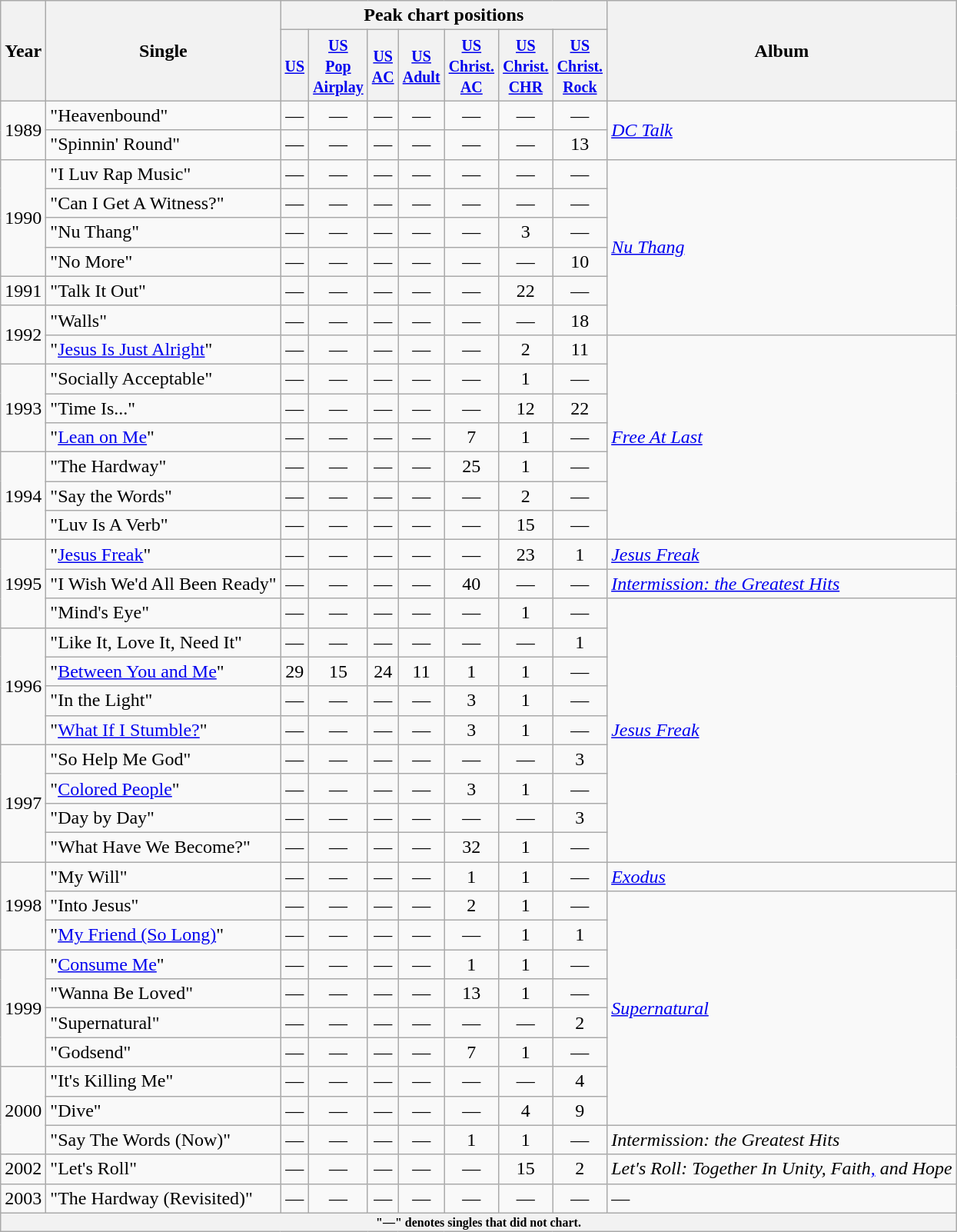<table class="wikitable">
<tr>
<th rowspan="2">Year</th>
<th rowspan="2">Single</th>
<th colspan="7">Peak chart positions</th>
<th rowspan="2">Album</th>
</tr>
<tr>
<th style="width:1em"><small><a href='#'>US</a></small><br></th>
<th style="width:1em"><small><a href='#'>US<br>Pop<br>Airplay</a></small><br></th>
<th style="width:1em"><small><a href='#'>US<br>AC</a></small><br></th>
<th style="width:1em"><small><a href='#'>US<br>Adult</a></small> <br></th>
<th style="width:1em"><small><a href='#'>US<br>Christ.<br>AC</a></small></th>
<th style="width:1em"><small><a href='#'>US<br>Christ.<br>CHR</a></small></th>
<th style="width:1em"><small><a href='#'>US<br>Christ.<br>Rock</a></small></th>
</tr>
<tr>
<td rowspan="2">1989</td>
<td>"Heavenbound"</td>
<td align="center">—</td>
<td align="center">—</td>
<td align="center">—</td>
<td align="center">—</td>
<td align="center">—</td>
<td align="center">—</td>
<td align="center">—</td>
<td rowspan="2"><em><a href='#'>DC Talk</a></em></td>
</tr>
<tr>
<td>"Spinnin' Round"</td>
<td align="center">—</td>
<td align="center">—</td>
<td align="center">—</td>
<td align="center">—</td>
<td align="center">—</td>
<td align="center">—</td>
<td align="center">13</td>
</tr>
<tr>
<td rowspan="4">1990</td>
<td>"I Luv Rap Music"</td>
<td align="center">—</td>
<td align="center">—</td>
<td align="center">—</td>
<td align="center">—</td>
<td align="center">—</td>
<td align="center">—</td>
<td align="center">—</td>
<td rowspan="6"><em><a href='#'>Nu Thang</a></em></td>
</tr>
<tr>
<td>"Can I Get A Witness?"</td>
<td align="center">—</td>
<td align="center">—</td>
<td align="center">—</td>
<td align="center">—</td>
<td align="center">—</td>
<td align="center">—</td>
<td align="center">—</td>
</tr>
<tr>
<td>"Nu Thang"</td>
<td align="center">—</td>
<td align="center">—</td>
<td align="center">—</td>
<td align="center">—</td>
<td align="center">—</td>
<td align="center">3</td>
<td align="center">—</td>
</tr>
<tr>
<td>"No More"</td>
<td align="center">—</td>
<td align="center">—</td>
<td align="center">—</td>
<td align="center">—</td>
<td align="center">—</td>
<td align="center">—</td>
<td align="center">10</td>
</tr>
<tr>
<td>1991</td>
<td>"Talk It Out"</td>
<td align="center">—</td>
<td align="center">—</td>
<td align="center">—</td>
<td align="center">—</td>
<td align="center">—</td>
<td align="center">22</td>
<td align="center">—</td>
</tr>
<tr>
<td rowspan="2">1992</td>
<td>"Walls"</td>
<td align="center">—</td>
<td align="center">—</td>
<td align="center">—</td>
<td align="center">—</td>
<td align="center">—</td>
<td align="center">—</td>
<td align="center">18</td>
</tr>
<tr>
<td>"<a href='#'>Jesus Is Just Alright</a>"</td>
<td align="center">—</td>
<td align="center">—</td>
<td align="center">—</td>
<td align="center">—</td>
<td align="center">—</td>
<td align="center">2</td>
<td align="center">11</td>
<td rowspan="7"><em><a href='#'>Free At Last</a></em></td>
</tr>
<tr>
<td rowspan="3">1993</td>
<td>"Socially Acceptable"</td>
<td align="center">—</td>
<td align="center">—</td>
<td align="center">—</td>
<td align="center">—</td>
<td align="center">—</td>
<td align="center">1</td>
<td align="center">—</td>
</tr>
<tr>
<td>"Time Is..."</td>
<td align="center">—</td>
<td align="center">—</td>
<td align="center">—</td>
<td align="center">—</td>
<td align="center">—</td>
<td align="center">12</td>
<td align="center">22</td>
</tr>
<tr>
<td>"<a href='#'>Lean on Me</a>"</td>
<td align="center">—</td>
<td align="center">—</td>
<td align="center">—</td>
<td align="center">—</td>
<td align="center">7</td>
<td align="center">1</td>
<td align="center">—</td>
</tr>
<tr>
<td rowspan="3">1994</td>
<td>"The Hardway"</td>
<td align="center">—</td>
<td align="center">—</td>
<td align="center">—</td>
<td align="center">—</td>
<td align="center">25</td>
<td align="center">1</td>
<td align="center">—</td>
</tr>
<tr>
<td>"Say the Words"</td>
<td align="center">—</td>
<td align="center">—</td>
<td align="center">—</td>
<td align="center">—</td>
<td align="center">—</td>
<td align="center">2</td>
<td align="center">—</td>
</tr>
<tr>
<td>"Luv Is A Verb"</td>
<td align="center">—</td>
<td align="center">—</td>
<td align="center">—</td>
<td align="center">—</td>
<td align="center">—</td>
<td align="center">15</td>
<td align="center">—</td>
</tr>
<tr>
<td rowspan="3">1995</td>
<td>"<a href='#'>Jesus Freak</a>"</td>
<td align="center">—</td>
<td align="center">—</td>
<td align="center">—</td>
<td align="center">—</td>
<td align="center">—</td>
<td align="center">23</td>
<td align="center">1</td>
<td><em><a href='#'>Jesus Freak</a></em></td>
</tr>
<tr>
<td>"I Wish We'd All Been Ready"</td>
<td align="center">—</td>
<td align="center">—</td>
<td align="center">—</td>
<td align="center">—</td>
<td align="center">40</td>
<td align="center">—</td>
<td align="center">—</td>
<td><em><a href='#'>Intermission: the Greatest Hits</a></em></td>
</tr>
<tr>
<td>"Mind's Eye"</td>
<td align="center">—</td>
<td align="center">—</td>
<td align="center">—</td>
<td align="center">—</td>
<td align="center">—</td>
<td align="center">1</td>
<td align="center">—</td>
<td rowspan="9"><em><a href='#'>Jesus Freak</a></em></td>
</tr>
<tr>
<td rowspan="4">1996</td>
<td>"Like It, Love It, Need It"</td>
<td align="center">—</td>
<td align="center">—</td>
<td align="center">—</td>
<td align="center">—</td>
<td align="center">—</td>
<td align="center">—</td>
<td align="center">1</td>
</tr>
<tr>
<td>"<a href='#'>Between You and Me</a>"</td>
<td align="center">29</td>
<td align="center">15</td>
<td align="center">24</td>
<td align="center">11</td>
<td align="center">1</td>
<td align="center">1</td>
<td align="center">—</td>
</tr>
<tr>
<td>"In the Light"</td>
<td align="center">—</td>
<td align="center">—</td>
<td align="center">—</td>
<td align="center">—</td>
<td align="center">3</td>
<td align="center">1</td>
<td align="center">—</td>
</tr>
<tr>
<td>"<a href='#'>What If I Stumble?</a>"</td>
<td align="center">—</td>
<td align="center">—</td>
<td align="center">—</td>
<td align="center">—</td>
<td align="center">3</td>
<td align="center">1</td>
<td align="center">—</td>
</tr>
<tr>
<td rowspan="4">1997</td>
<td>"So Help Me God"</td>
<td align="center">—</td>
<td align="center">—</td>
<td align="center">—</td>
<td align="center">—</td>
<td align="center">—</td>
<td align="center">—</td>
<td align="center">3</td>
</tr>
<tr>
<td>"<a href='#'>Colored People</a>"</td>
<td align="center">—</td>
<td align="center">—</td>
<td align="center">—</td>
<td align="center">—</td>
<td align="center">3</td>
<td align="center">1</td>
<td align="center">—</td>
</tr>
<tr>
<td>"Day by Day"</td>
<td align="center">—</td>
<td align="center">—</td>
<td align="center">—</td>
<td align="center">—</td>
<td align="center">—</td>
<td align="center">—</td>
<td align="center">3</td>
</tr>
<tr>
<td>"What Have We Become?"</td>
<td align="center">—</td>
<td align="center">—</td>
<td align="center">—</td>
<td align="center">—</td>
<td align="center">32</td>
<td align="center">1</td>
<td align="center">—</td>
</tr>
<tr>
<td rowspan="3">1998</td>
<td>"My Will"</td>
<td align="center">—</td>
<td align="center">—</td>
<td align="center">—</td>
<td align="center">—</td>
<td align="center">1</td>
<td align="center">1</td>
<td align="center">—</td>
<td><em><a href='#'>Exodus</a></em></td>
</tr>
<tr>
<td>"Into Jesus"</td>
<td align="center">—</td>
<td align="center">—</td>
<td align="center">—</td>
<td align="center">—</td>
<td align="center">2</td>
<td align="center">1</td>
<td align="center">—</td>
<td rowspan="8"><em><a href='#'>Supernatural</a></em></td>
</tr>
<tr>
<td>"<a href='#'>My Friend (So Long)</a>"</td>
<td align="center">—</td>
<td align="center">—</td>
<td align="center">—</td>
<td align="center">—</td>
<td align="center">—</td>
<td align="center">1</td>
<td align="center">1</td>
</tr>
<tr>
<td rowspan="4">1999</td>
<td>"<a href='#'>Consume Me</a>"</td>
<td align="center">—</td>
<td align="center">—</td>
<td align="center">—</td>
<td align="center">—</td>
<td align="center">1</td>
<td align="center">1</td>
<td align="center">—</td>
</tr>
<tr>
<td>"Wanna Be Loved"</td>
<td align="center">—</td>
<td align="center">—</td>
<td align="center">—</td>
<td align="center">—</td>
<td align="center">13</td>
<td align="center">1</td>
<td align="center">—</td>
</tr>
<tr>
<td>"Supernatural"</td>
<td align="center">—</td>
<td align="center">—</td>
<td align="center">—</td>
<td align="center">—</td>
<td align="center">—</td>
<td align="center">—</td>
<td align="center">2</td>
</tr>
<tr>
<td>"Godsend"</td>
<td align="center">—</td>
<td align="center">—</td>
<td align="center">—</td>
<td align="center">—</td>
<td align="center">7</td>
<td align="center">1</td>
<td align="center">—</td>
</tr>
<tr>
<td rowspan="3">2000</td>
<td>"It's Killing Me"</td>
<td align="center">—</td>
<td align="center">—</td>
<td align="center">—</td>
<td align="center">—</td>
<td align="center">—</td>
<td align="center">—</td>
<td align="center">4</td>
</tr>
<tr>
<td>"Dive"</td>
<td align="center">—</td>
<td align="center">—</td>
<td align="center">—</td>
<td align="center">—</td>
<td align="center">—</td>
<td align="center">4</td>
<td align="center">9</td>
</tr>
<tr>
<td>"Say The Words (Now)"</td>
<td align="center">—</td>
<td align="center">—</td>
<td align="center">—</td>
<td align="center">—</td>
<td align="center">1</td>
<td align="center">1</td>
<td align="center">—</td>
<td><em>Intermission: the Greatest Hits</em></td>
</tr>
<tr>
<td>2002</td>
<td>"Let's Roll"</td>
<td align="center">—</td>
<td align="center">—</td>
<td align="center">—</td>
<td align="center">—</td>
<td align="center">—</td>
<td align="center">15</td>
<td align="center">2</td>
<td><em>Let's Roll: Together In Unity, Faith<a href='#'>,</a> and Hope</em><br></td>
</tr>
<tr>
<td>2003</td>
<td>"The Hardway (Revisited)"</td>
<td align="center">—</td>
<td align="center">—</td>
<td align="center">—</td>
<td align="center">—</td>
<td align="center">—</td>
<td align="center">—</td>
<td align="center">—</td>
<td>—</td>
</tr>
<tr>
<th colspan="10" style="font-size: 8pt">"—" denotes singles that did not chart.</th>
</tr>
</table>
